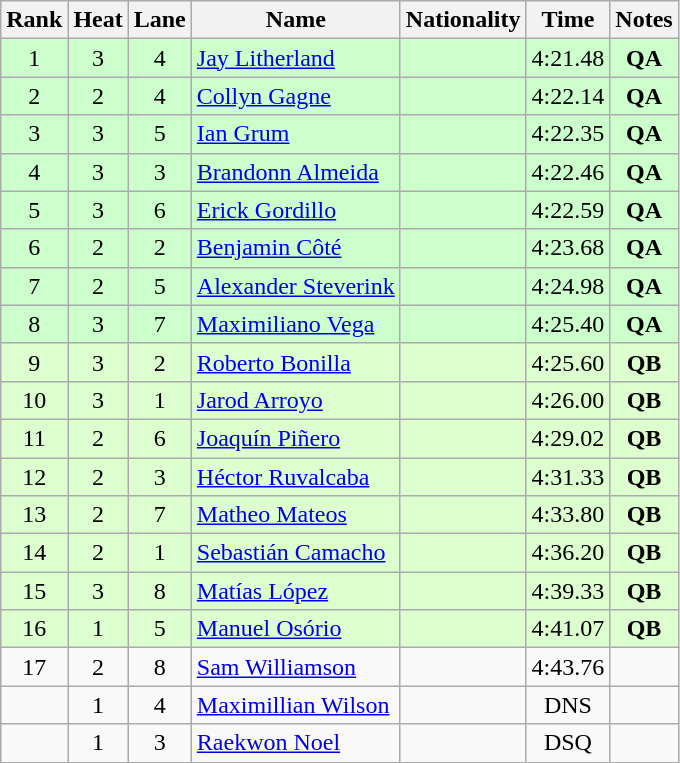<table class="wikitable sortable" style="text-align:center">
<tr>
<th>Rank</th>
<th>Heat</th>
<th>Lane</th>
<th>Name</th>
<th>Nationality</th>
<th>Time</th>
<th>Notes</th>
</tr>
<tr bgcolor="ccffcc">
<td>1</td>
<td>3</td>
<td>4</td>
<td align="left"><a href='#'>Jay Litherland</a></td>
<td align="left"></td>
<td>4:21.48</td>
<td><strong>QA</strong></td>
</tr>
<tr bgcolor="ccffcc">
<td>2</td>
<td>2</td>
<td>4</td>
<td align="left"><a href='#'>Collyn Gagne</a></td>
<td align="left"></td>
<td>4:22.14</td>
<td><strong>QA</strong></td>
</tr>
<tr bgcolor="ccffcc">
<td>3</td>
<td>3</td>
<td>5</td>
<td align="left"><a href='#'>Ian Grum</a></td>
<td align="left"></td>
<td>4:22.35</td>
<td><strong>QA</strong></td>
</tr>
<tr bgcolor="ccffcc">
<td>4</td>
<td>3</td>
<td>3</td>
<td align="left"><a href='#'>Brandonn Almeida</a></td>
<td align="left"></td>
<td>4:22.46</td>
<td><strong>QA</strong></td>
</tr>
<tr bgcolor="ccffcc">
<td>5</td>
<td>3</td>
<td>6</td>
<td align="left"><a href='#'>Erick Gordillo</a></td>
<td align="left"></td>
<td>4:22.59</td>
<td><strong>QA</strong></td>
</tr>
<tr bgcolor="ccffcc">
<td>6</td>
<td>2</td>
<td>2</td>
<td align="left"><a href='#'>Benjamin Côté</a></td>
<td align="left"></td>
<td>4:23.68</td>
<td><strong>QA</strong></td>
</tr>
<tr bgcolor="ccffcc">
<td>7</td>
<td>2</td>
<td>5</td>
<td align="left"><a href='#'>Alexander Steverink</a></td>
<td align="left"></td>
<td>4:24.98</td>
<td><strong>QA</strong></td>
</tr>
<tr bgcolor="ccffcc">
<td>8</td>
<td>3</td>
<td>7</td>
<td align="left"><a href='#'>Maximiliano Vega</a></td>
<td align="left"></td>
<td>4:25.40</td>
<td><strong>QA</strong></td>
</tr>
<tr bgcolor="ddffd">
<td>9</td>
<td>3</td>
<td>2</td>
<td align="left"><a href='#'>Roberto Bonilla</a></td>
<td align="left"></td>
<td>4:25.60</td>
<td><strong>QB</strong></td>
</tr>
<tr bgcolor="ddffd">
<td>10</td>
<td>3</td>
<td>1</td>
<td align="left"><a href='#'>Jarod Arroyo</a></td>
<td align="left"></td>
<td>4:26.00</td>
<td><strong>QB</strong></td>
</tr>
<tr bgcolor="ddffd">
<td>11</td>
<td>2</td>
<td>6</td>
<td align="left"><a href='#'>Joaquín Piñero</a></td>
<td align="left"></td>
<td>4:29.02</td>
<td><strong>QB</strong></td>
</tr>
<tr bgcolor="ddffd">
<td>12</td>
<td>2</td>
<td>3</td>
<td align="left"><a href='#'>Héctor Ruvalcaba</a></td>
<td align="left"></td>
<td>4:31.33</td>
<td><strong>QB</strong></td>
</tr>
<tr bgcolor="ddffd">
<td>13</td>
<td>2</td>
<td>7</td>
<td align="left"><a href='#'>Matheo Mateos</a></td>
<td align="left"></td>
<td>4:33.80</td>
<td><strong>QB</strong></td>
</tr>
<tr bgcolor="ddffd">
<td>14</td>
<td>2</td>
<td>1</td>
<td align="left"><a href='#'>Sebastián Camacho</a></td>
<td align="left"></td>
<td>4:36.20</td>
<td><strong>QB</strong></td>
</tr>
<tr bgcolor="ddffd">
<td>15</td>
<td>3</td>
<td>8</td>
<td align="left"><a href='#'>Matías López</a></td>
<td align="left"></td>
<td>4:39.33</td>
<td><strong>QB</strong></td>
</tr>
<tr bgcolor="ddffd">
<td>16</td>
<td>1</td>
<td>5</td>
<td align="left"><a href='#'>Manuel Osório</a></td>
<td align="left"></td>
<td>4:41.07</td>
<td><strong>QB</strong></td>
</tr>
<tr>
<td>17</td>
<td>2</td>
<td>8</td>
<td align="left"><a href='#'>Sam Williamson</a></td>
<td align="left"></td>
<td>4:43.76</td>
<td></td>
</tr>
<tr>
<td></td>
<td>1</td>
<td>4</td>
<td align="left"><a href='#'>Maximillian Wilson</a></td>
<td align="left"></td>
<td>DNS</td>
<td></td>
</tr>
<tr>
<td></td>
<td>1</td>
<td>3</td>
<td align="left"><a href='#'>Raekwon Noel</a></td>
<td align="left"></td>
<td>DSQ</td>
<td></td>
</tr>
</table>
